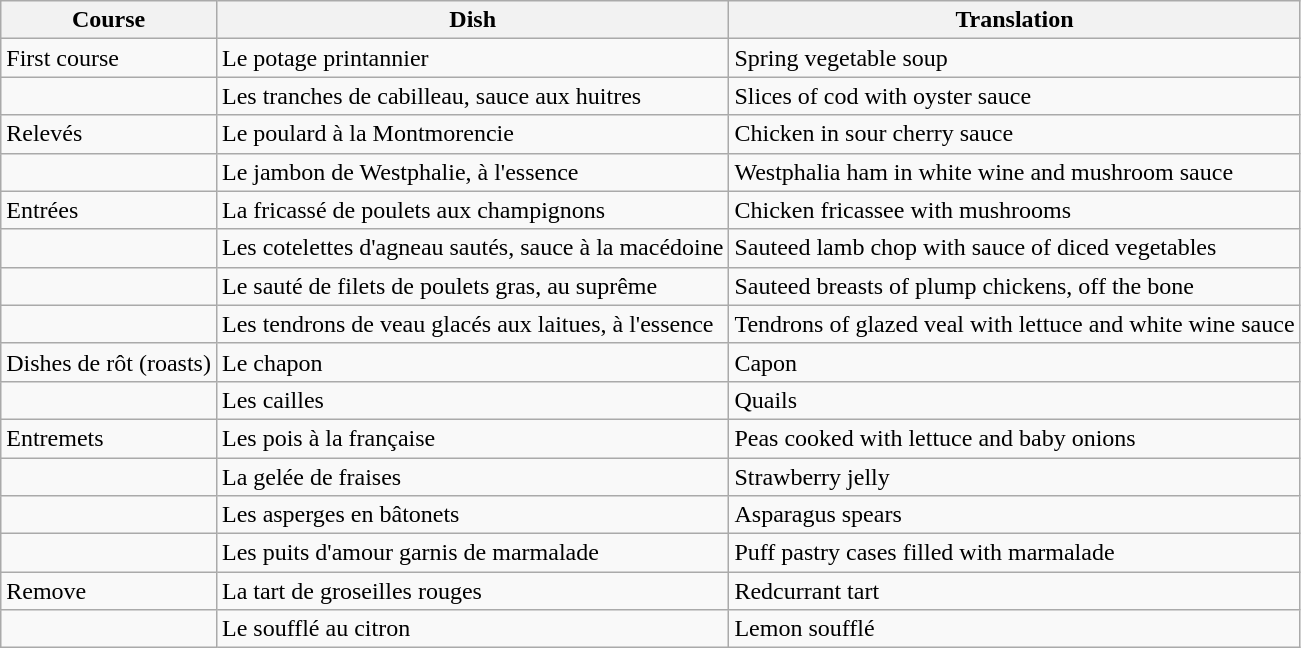<table class="wikitable plainrowheaders" style="text-align: left; margin-right: 0;">
<tr>
<th scope="col">Course</th>
<th scope="col">Dish</th>
<th scope="col">Translation</th>
</tr>
<tr>
<td>First course</td>
<td>Le potage printannier</td>
<td>Spring vegetable soup</td>
</tr>
<tr>
<td></td>
<td>Les tranches de cabilleau, sauce aux huitres</td>
<td>Slices of cod with oyster sauce</td>
</tr>
<tr>
<td>Relevés</td>
<td>Le poulard à la Montmorencie</td>
<td>Chicken in sour cherry sauce</td>
</tr>
<tr>
<td></td>
<td>Le jambon de Westphalie, à l'essence</td>
<td>Westphalia ham in white wine and mushroom sauce</td>
</tr>
<tr>
<td>Entrées</td>
<td>La fricassé de poulets aux champignons</td>
<td>Chicken fricassee with mushrooms</td>
</tr>
<tr>
<td></td>
<td>Les cotelettes d'agneau sautés, sauce à la macédoine</td>
<td>Sauteed lamb chop with sauce of diced vegetables</td>
</tr>
<tr>
<td></td>
<td>Le sauté de filets de poulets gras, au suprême</td>
<td>Sauteed breasts of plump chickens, off the bone</td>
</tr>
<tr>
<td></td>
<td>Les tendrons de veau glacés aux laitues, à l'essence</td>
<td>Tendrons of glazed veal with lettuce and white wine sauce</td>
</tr>
<tr>
<td>Dishes de rôt (roasts)</td>
<td>Le chapon</td>
<td>Capon</td>
</tr>
<tr>
<td></td>
<td>Les cailles</td>
<td>Quails</td>
</tr>
<tr>
<td>Entremets</td>
<td>Les pois à la française</td>
<td>Peas cooked with lettuce and baby onions</td>
</tr>
<tr>
<td></td>
<td>La gelée de fraises</td>
<td>Strawberry jelly</td>
</tr>
<tr>
<td></td>
<td>Les asperges en bâtonets</td>
<td>Asparagus spears</td>
</tr>
<tr>
<td></td>
<td>Les puits d'amour garnis de marmalade</td>
<td>Puff pastry cases filled with marmalade</td>
</tr>
<tr>
<td>Remove</td>
<td>La tart de groseilles rouges</td>
<td>Redcurrant tart</td>
</tr>
<tr>
<td></td>
<td>Le soufflé au citron</td>
<td>Lemon soufflé</td>
</tr>
</table>
